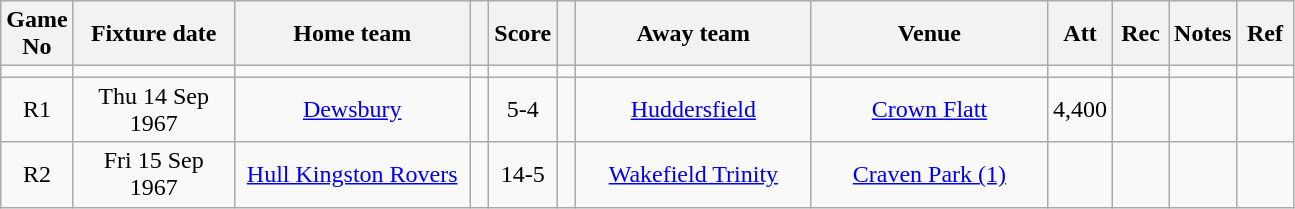<table class="wikitable" style="text-align:center;">
<tr>
<th width=20 abbr="No">Game No</th>
<th width=100 abbr="Date">Fixture date</th>
<th width=150 abbr="Home team">Home team</th>
<th width=5 abbr="space"></th>
<th width=20 abbr="Score">Score</th>
<th width=5 abbr="space"></th>
<th width=150 abbr="Away team">Away team</th>
<th width=150 abbr="Venue">Venue</th>
<th width=30 abbr="Att">Att</th>
<th width=30 abbr="Rec">Rec</th>
<th width=20 abbr="Notes">Notes</th>
<th width=30 abbr="Ref">Ref</th>
</tr>
<tr>
<td></td>
<td></td>
<td></td>
<td></td>
<td></td>
<td></td>
<td></td>
<td></td>
<td></td>
<td></td>
<td></td>
<td></td>
</tr>
<tr>
<td>R1</td>
<td>Thu 14 Sep 1967</td>
<td><a href='#'>Dewsbury</a></td>
<td></td>
<td>5-4</td>
<td></td>
<td><a href='#'>Huddersfield</a></td>
<td><a href='#'>Crown Flatt</a></td>
<td>4,400</td>
<td></td>
<td></td>
<td></td>
</tr>
<tr>
<td>R2</td>
<td>Fri 15 Sep 1967</td>
<td><a href='#'>Hull Kingston Rovers</a></td>
<td></td>
<td>14-5</td>
<td></td>
<td><a href='#'>Wakefield Trinity</a></td>
<td><a href='#'>Craven Park (1)</a></td>
<td></td>
<td></td>
<td></td>
<td></td>
</tr>
</table>
